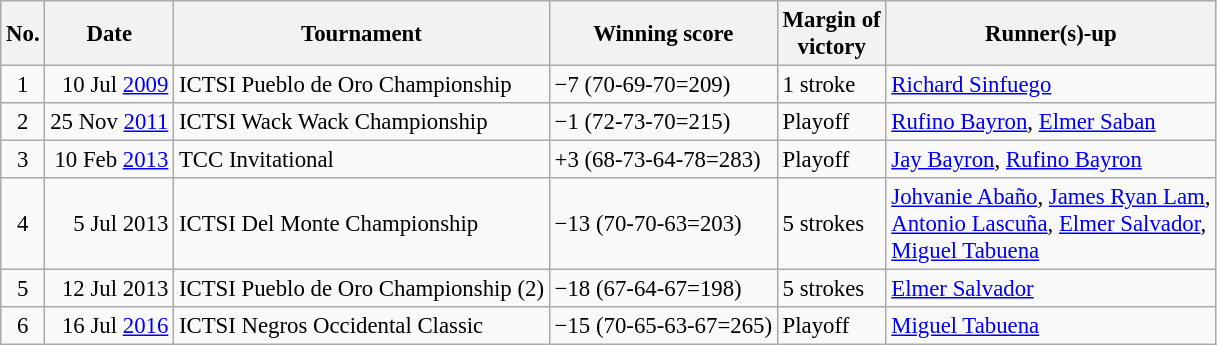<table class="wikitable" style="font-size:95%;">
<tr>
<th>No.</th>
<th>Date</th>
<th>Tournament</th>
<th>Winning score</th>
<th>Margin of<br>victory</th>
<th>Runner(s)-up</th>
</tr>
<tr>
<td align=center>1</td>
<td align=right>10 Jul <a href='#'>2009</a></td>
<td>ICTSI Pueblo de Oro Championship</td>
<td>−7 (70-69-70=209)</td>
<td>1 stroke</td>
<td> <a href='#'>Richard Sinfuego</a></td>
</tr>
<tr>
<td align=center>2</td>
<td align=right>25 Nov <a href='#'>2011</a></td>
<td>ICTSI Wack Wack Championship</td>
<td>−1 (72-73-70=215)</td>
<td>Playoff</td>
<td> <a href='#'>Rufino Bayron</a>,  <a href='#'>Elmer Saban</a></td>
</tr>
<tr>
<td align=center>3</td>
<td align=right>10 Feb <a href='#'>2013</a></td>
<td>TCC Invitational</td>
<td>+3 (68-73-64-78=283)</td>
<td>Playoff</td>
<td> <a href='#'>Jay Bayron</a>,  <a href='#'>Rufino Bayron</a></td>
</tr>
<tr>
<td align=center>4</td>
<td align=right>5 Jul 2013</td>
<td>ICTSI Del Monte Championship</td>
<td>−13 (70-70-63=203)</td>
<td>5 strokes</td>
<td> <a href='#'>Johvanie Abaño</a>,  <a href='#'>James Ryan Lam</a>,<br> <a href='#'>Antonio Lascuña</a>,  <a href='#'>Elmer Salvador</a>,<br> <a href='#'>Miguel Tabuena</a></td>
</tr>
<tr>
<td align=center>5</td>
<td align=right>12 Jul 2013</td>
<td>ICTSI Pueblo de Oro Championship (2)</td>
<td>−18 (67-64-67=198)</td>
<td>5 strokes</td>
<td> <a href='#'>Elmer Salvador</a></td>
</tr>
<tr>
<td align=center>6</td>
<td align=right>16 Jul <a href='#'>2016</a></td>
<td>ICTSI Negros Occidental Classic</td>
<td>−15 (70-65-63-67=265)</td>
<td>Playoff</td>
<td> <a href='#'>Miguel Tabuena</a></td>
</tr>
</table>
